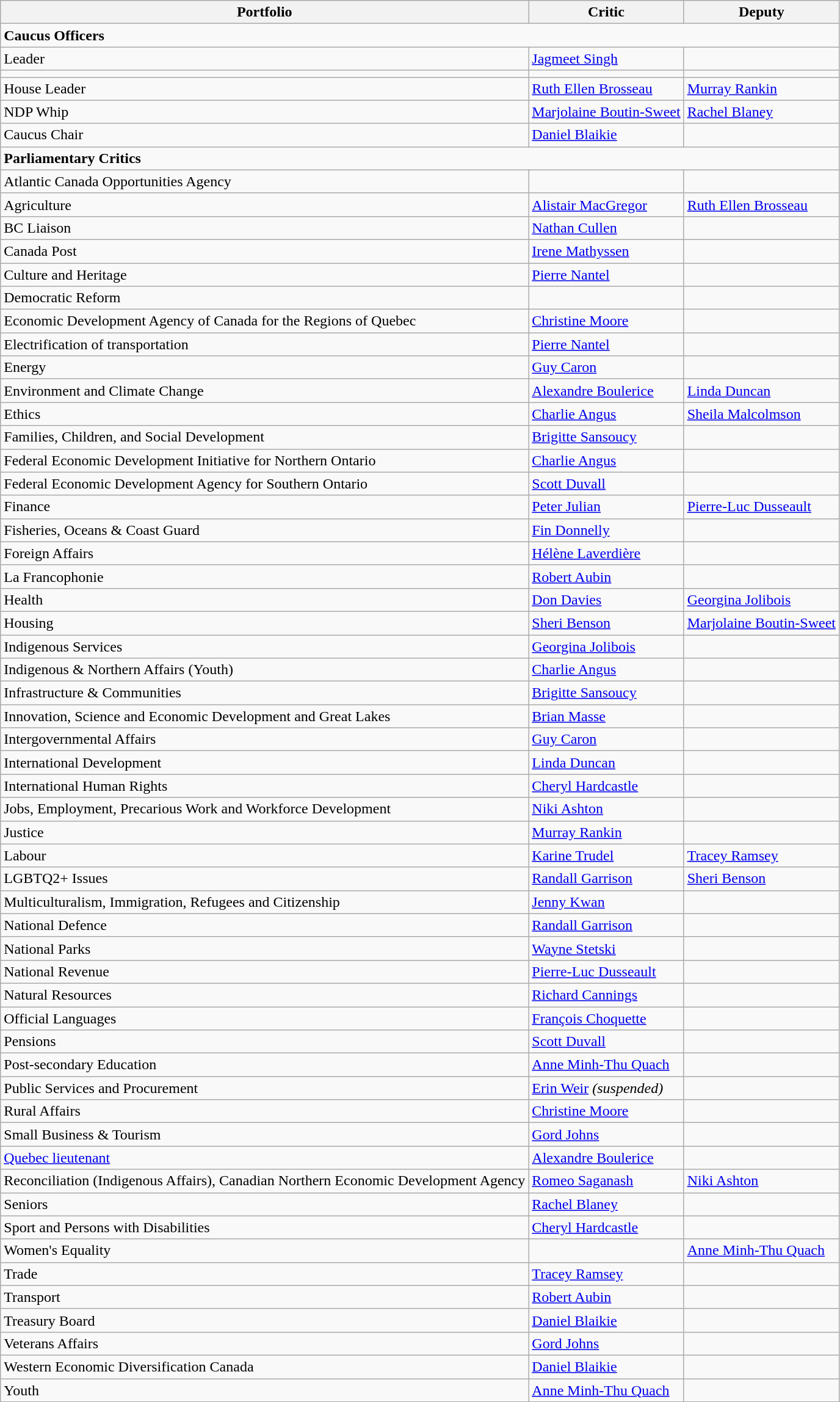<table class="wikitable">
<tr>
<th>Portfolio</th>
<th>Critic</th>
<th>Deputy</th>
</tr>
<tr>
<td colspan="3"><strong>Caucus Officers</strong></td>
</tr>
<tr>
<td>Leader</td>
<td><a href='#'>Jagmeet Singh</a></td>
<td></td>
</tr>
<tr>
<td></td>
<td></td>
<td></td>
</tr>
<tr>
<td>House Leader</td>
<td><a href='#'>Ruth Ellen Brosseau</a></td>
<td><a href='#'>Murray Rankin</a></td>
</tr>
<tr>
<td>NDP Whip</td>
<td><a href='#'>Marjolaine Boutin-Sweet</a></td>
<td><a href='#'>Rachel Blaney</a></td>
</tr>
<tr>
<td>Caucus Chair</td>
<td><a href='#'>Daniel Blaikie</a></td>
<td></td>
</tr>
<tr>
<td colspan="3"><strong>Parliamentary Critics</strong></td>
</tr>
<tr>
<td>Atlantic Canada Opportunities Agency</td>
<td></td>
<td></td>
</tr>
<tr>
<td>Agriculture</td>
<td><a href='#'>Alistair MacGregor</a></td>
<td><a href='#'>Ruth Ellen Brosseau</a></td>
</tr>
<tr>
<td>BC Liaison</td>
<td><a href='#'>Nathan Cullen</a></td>
<td></td>
</tr>
<tr>
<td>Canada Post</td>
<td><a href='#'>Irene Mathyssen</a></td>
<td></td>
</tr>
<tr>
<td>Culture and Heritage</td>
<td><a href='#'>Pierre Nantel</a></td>
<td></td>
</tr>
<tr>
<td>Democratic Reform</td>
<td></td>
<td></td>
</tr>
<tr>
<td>Economic Development Agency of Canada for the Regions of Quebec</td>
<td><a href='#'>Christine Moore</a></td>
<td></td>
</tr>
<tr>
<td>Electrification of transportation</td>
<td><a href='#'>Pierre Nantel</a></td>
<td></td>
</tr>
<tr>
<td>Energy</td>
<td><a href='#'>Guy Caron</a></td>
<td></td>
</tr>
<tr>
<td>Environment and Climate Change</td>
<td><a href='#'>Alexandre Boulerice</a></td>
<td><a href='#'>Linda Duncan</a></td>
</tr>
<tr>
<td>Ethics</td>
<td><a href='#'>Charlie Angus</a></td>
<td><a href='#'>Sheila Malcolmson</a></td>
</tr>
<tr>
<td>Families, Children, and Social Development</td>
<td><a href='#'>Brigitte Sansoucy</a></td>
<td></td>
</tr>
<tr>
<td>Federal Economic Development Initiative for Northern Ontario</td>
<td><a href='#'>Charlie Angus</a></td>
<td></td>
</tr>
<tr>
<td>Federal Economic Development Agency for Southern Ontario</td>
<td><a href='#'>Scott Duvall</a></td>
<td></td>
</tr>
<tr>
<td>Finance</td>
<td><a href='#'>Peter Julian</a></td>
<td><a href='#'>Pierre-Luc Dusseault</a></td>
</tr>
<tr>
<td>Fisheries, Oceans & Coast Guard</td>
<td><a href='#'>Fin Donnelly</a></td>
<td></td>
</tr>
<tr>
<td>Foreign Affairs</td>
<td><a href='#'>Hélène Laverdière</a></td>
<td></td>
</tr>
<tr>
<td>La Francophonie</td>
<td><a href='#'>Robert Aubin</a></td>
<td></td>
</tr>
<tr>
<td>Health</td>
<td><a href='#'>Don Davies</a></td>
<td><a href='#'>Georgina Jolibois</a></td>
</tr>
<tr>
<td>Housing</td>
<td><a href='#'>Sheri Benson</a></td>
<td><a href='#'>Marjolaine Boutin-Sweet</a></td>
</tr>
<tr>
<td>Indigenous Services</td>
<td><a href='#'>Georgina Jolibois</a></td>
<td></td>
</tr>
<tr>
<td>Indigenous & Northern Affairs (Youth)</td>
<td><a href='#'>Charlie Angus</a></td>
<td></td>
</tr>
<tr>
<td>Infrastructure & Communities</td>
<td><a href='#'>Brigitte Sansoucy</a></td>
<td></td>
</tr>
<tr>
<td>Innovation, Science and Economic Development and Great Lakes</td>
<td><a href='#'>Brian Masse</a></td>
<td></td>
</tr>
<tr>
<td>Intergovernmental Affairs</td>
<td><a href='#'>Guy Caron</a></td>
<td></td>
</tr>
<tr>
<td>International Development</td>
<td><a href='#'>Linda Duncan</a></td>
<td></td>
</tr>
<tr>
<td>International Human Rights</td>
<td><a href='#'>Cheryl Hardcastle</a></td>
<td></td>
</tr>
<tr>
<td>Jobs, Employment, Precarious Work and Workforce Development</td>
<td><a href='#'>Niki Ashton</a></td>
<td></td>
</tr>
<tr>
<td>Justice</td>
<td><a href='#'>Murray Rankin</a></td>
<td></td>
</tr>
<tr>
<td>Labour</td>
<td><a href='#'>Karine Trudel</a></td>
<td><a href='#'>Tracey Ramsey</a></td>
</tr>
<tr>
<td>LGBTQ2+ Issues</td>
<td><a href='#'>Randall Garrison</a></td>
<td><a href='#'>Sheri Benson</a></td>
</tr>
<tr>
<td>Multiculturalism, Immigration, Refugees and Citizenship</td>
<td><a href='#'>Jenny Kwan</a></td>
<td></td>
</tr>
<tr>
<td>National Defence</td>
<td><a href='#'>Randall Garrison</a></td>
<td></td>
</tr>
<tr>
<td>National Parks</td>
<td><a href='#'>Wayne Stetski</a></td>
<td></td>
</tr>
<tr>
<td>National Revenue</td>
<td><a href='#'>Pierre-Luc Dusseault</a></td>
<td></td>
</tr>
<tr>
<td>Natural Resources</td>
<td><a href='#'>Richard Cannings</a></td>
<td></td>
</tr>
<tr>
<td>Official Languages</td>
<td><a href='#'>François Choquette</a></td>
<td></td>
</tr>
<tr>
<td>Pensions</td>
<td><a href='#'>Scott Duvall</a></td>
<td></td>
</tr>
<tr>
<td>Post-secondary Education</td>
<td><a href='#'>Anne Minh-Thu Quach</a></td>
<td></td>
</tr>
<tr>
<td>Public Services and Procurement</td>
<td><a href='#'>Erin Weir</a> <em>(suspended)</em></td>
<td></td>
</tr>
<tr>
<td>Rural Affairs</td>
<td><a href='#'>Christine Moore</a></td>
<td></td>
</tr>
<tr>
<td>Small Business & Tourism</td>
<td><a href='#'>Gord Johns</a></td>
<td></td>
</tr>
<tr>
<td><a href='#'>Quebec lieutenant</a></td>
<td><a href='#'>Alexandre Boulerice</a></td>
<td></td>
</tr>
<tr>
<td>Reconciliation (Indigenous Affairs), Canadian Northern Economic Development Agency</td>
<td><a href='#'>Romeo Saganash</a></td>
<td><a href='#'>Niki Ashton</a></td>
</tr>
<tr>
<td>Seniors</td>
<td><a href='#'>Rachel Blaney</a></td>
<td></td>
</tr>
<tr>
<td>Sport and Persons with Disabilities</td>
<td><a href='#'>Cheryl Hardcastle</a></td>
<td></td>
</tr>
<tr>
<td>Women's Equality</td>
<td></td>
<td><a href='#'>Anne Minh-Thu Quach</a></td>
</tr>
<tr>
<td>Trade</td>
<td><a href='#'>Tracey Ramsey</a></td>
<td></td>
</tr>
<tr>
<td>Transport</td>
<td><a href='#'>Robert Aubin</a></td>
<td></td>
</tr>
<tr>
<td>Treasury Board</td>
<td><a href='#'>Daniel Blaikie</a></td>
<td></td>
</tr>
<tr>
<td>Veterans Affairs</td>
<td><a href='#'>Gord Johns</a></td>
<td></td>
</tr>
<tr>
<td>Western Economic Diversification Canada</td>
<td><a href='#'>Daniel Blaikie</a></td>
<td></td>
</tr>
<tr>
<td>Youth</td>
<td><a href='#'>Anne Minh-Thu Quach</a></td>
<td></td>
</tr>
</table>
